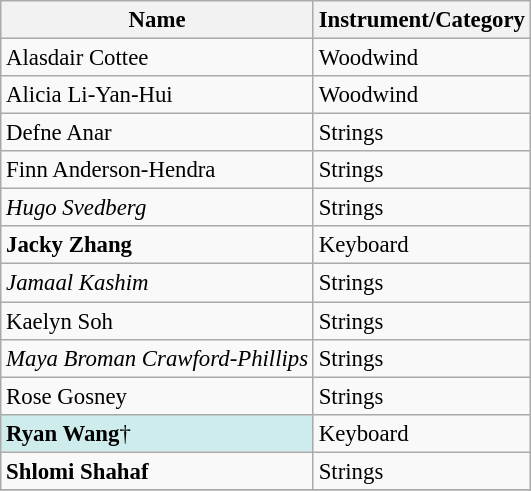<table class="wikitable sortable" style="font-size: 95%">
<tr>
<th>Name</th>
<th>Instrument/Category</th>
</tr>
<tr>
<td>Alasdair Cottee</td>
<td>Woodwind</td>
</tr>
<tr>
<td>Alicia Li-Yan-Hui</td>
<td>Woodwind</td>
</tr>
<tr>
<td>Defne Anar</td>
<td>Strings</td>
</tr>
<tr>
<td>Finn Anderson-Hendra</td>
<td>Strings</td>
</tr>
<tr>
<td><em>Hugo Svedberg</em></td>
<td>Strings</td>
</tr>
<tr>
<td><strong>Jacky Zhang</strong></td>
<td>Keyboard</td>
</tr>
<tr>
<td><em>Jamaal Kashim</em></td>
<td>Strings</td>
</tr>
<tr>
<td>Kaelyn Soh</td>
<td>Strings</td>
</tr>
<tr>
<td><em>Maya Broman Crawford-Phillips</em></td>
<td>Strings</td>
</tr>
<tr>
<td>Rose Gosney</td>
<td>Strings</td>
</tr>
<tr>
<td bgcolor="#CFECEC"><strong>Ryan Wang</strong>†</td>
<td>Keyboard</td>
</tr>
<tr>
<td><strong>Shlomi Shahaf</strong></td>
<td>Strings</td>
</tr>
<tr>
</tr>
</table>
